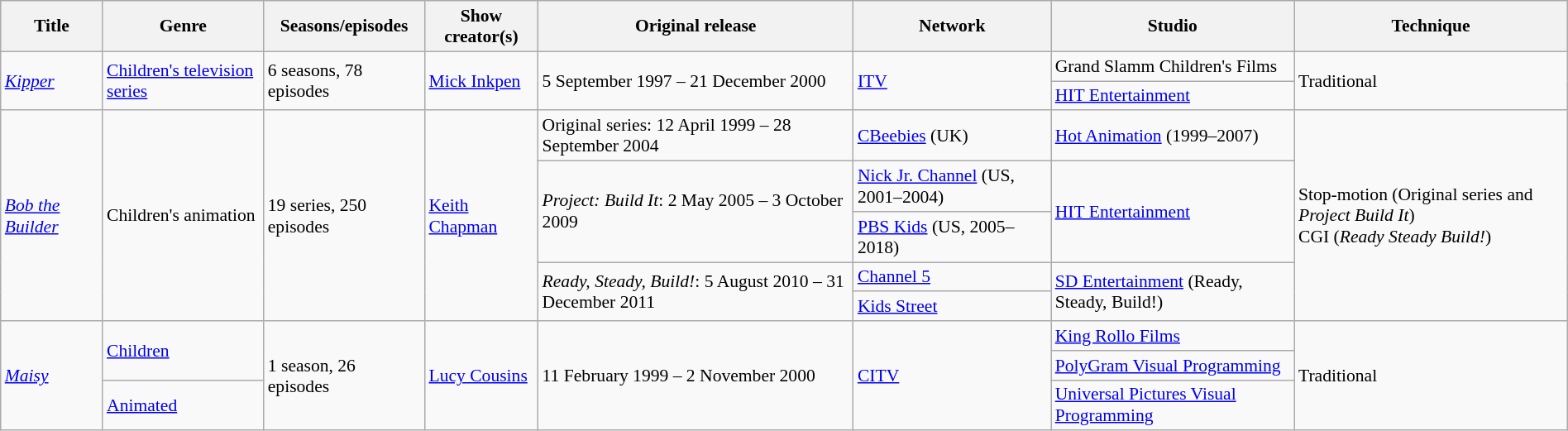<table class="wikitable sortable" style="text-align: left; font-size:90%; width:100%;">
<tr>
<th>Title</th>
<th>Genre</th>
<th>Seasons/episodes</th>
<th>Show creator(s)</th>
<th>Original release</th>
<th>Network</th>
<th>Studio</th>
<th>Technique</th>
</tr>
<tr>
<td rowspan="2"><em><a href='#'>Kipper</a></em></td>
<td rowspan="2"><a href='#'>Children's television series</a></td>
<td rowspan="2">6 seasons, 78 episodes</td>
<td rowspan="2"><a href='#'>Mick Inkpen</a></td>
<td rowspan="2">5 September 1997 – 21 December 2000</td>
<td rowspan="2"><a href='#'>ITV</a></td>
<td>Grand Slamm Children's Films</td>
<td rowspan="2">Traditional</td>
</tr>
<tr>
<td><a href='#'>HIT Entertainment</a></td>
</tr>
<tr>
<td rowspan="5"><em><a href='#'>Bob the Builder</a></em></td>
<td rowspan="5">Children's animation</td>
<td rowspan="5">19 series, 250 episodes</td>
<td rowspan="5"><a href='#'>Keith Chapman</a></td>
<td>Original series: 12 April 1999 – 28 September 2004</td>
<td><a href='#'>CBeebies</a> (UK)</td>
<td><a href='#'>Hot Animation</a> (1999–2007)</td>
<td rowspan="5">Stop-motion (Original series and <em>Project Build It</em>)<br>CGI (<em>Ready Steady Build!</em>)</td>
</tr>
<tr>
<td rowspan="2"><em>Project: Build It</em>: 2 May 2005 – 3 October 2009</td>
<td><a href='#'>Nick Jr. Channel</a> (US, 2001–2004)</td>
<td rowspan="2"><a href='#'>HIT Entertainment</a></td>
</tr>
<tr>
<td><a href='#'>PBS Kids</a> (US, 2005–2018)</td>
</tr>
<tr>
<td rowspan="2"><em>Ready, Steady, Build!</em>: 5 August 2010 – 31 December 2011</td>
<td><a href='#'>Channel 5</a></td>
<td rowspan="2"><a href='#'>SD Entertainment</a> (Ready, Steady, Build!)</td>
</tr>
<tr>
<td><a href='#'>Kids Street</a></td>
</tr>
<tr>
<td rowspan="3"><em><a href='#'>Maisy</a></em></td>
<td rowspan="2"><a href='#'>Children</a></td>
<td rowspan="3">1 season, 26 episodes</td>
<td rowspan="3"><a href='#'>Lucy Cousins</a></td>
<td rowspan="3">11 February 1999 – 2 November 2000</td>
<td rowspan="3"><a href='#'>CITV</a></td>
<td><a href='#'>King Rollo Films</a></td>
<td rowspan="3">Traditional</td>
</tr>
<tr>
<td><a href='#'>PolyGram Visual Programming</a></td>
</tr>
<tr>
<td><a href='#'>Animated</a></td>
<td><a href='#'>Universal Pictures Visual Programming</a></td>
</tr>
</table>
